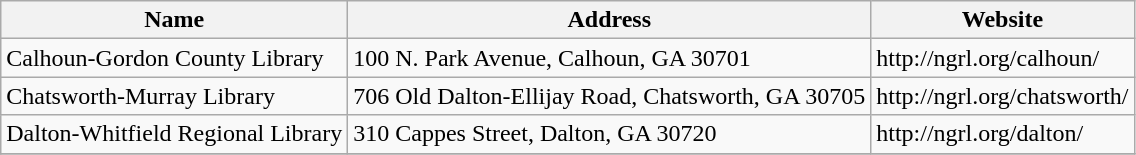<table class="wikitable">
<tr>
<th>Name</th>
<th>Address</th>
<th>Website</th>
</tr>
<tr>
<td>Calhoun-Gordon County Library</td>
<td>100 N. Park Avenue, Calhoun, GA 30701</td>
<td>http://ngrl.org/calhoun/</td>
</tr>
<tr>
<td>Chatsworth-Murray Library</td>
<td>706 Old Dalton-Ellijay Road, Chatsworth, GA 30705</td>
<td>http://ngrl.org/chatsworth/</td>
</tr>
<tr>
<td>Dalton-Whitfield Regional Library</td>
<td>310 Cappes Street, Dalton, GA 30720</td>
<td>http://ngrl.org/dalton/</td>
</tr>
<tr>
</tr>
</table>
